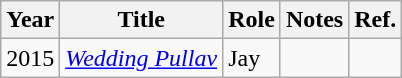<table class="wikitable plainrowheaders sortable">
<tr>
<th scope="col">Year</th>
<th scope="col">Title</th>
<th scope="col">Role</th>
<th scope="col" class="unsortable">Notes</th>
<th scope="col" class="unsortable">Ref.</th>
</tr>
<tr>
<td>2015</td>
<td><em><a href='#'>Wedding Pullav</a></em></td>
<td>Jay</td>
<td></td>
<td></td>
</tr>
</table>
